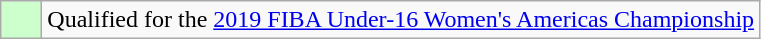<table class="wikitable">
<tr>
<td width=20px bgcolor="#ccffcc"></td>
<td>Qualified for the <a href='#'>2019 FIBA Under-16 Women's Americas Championship</a></td>
</tr>
</table>
